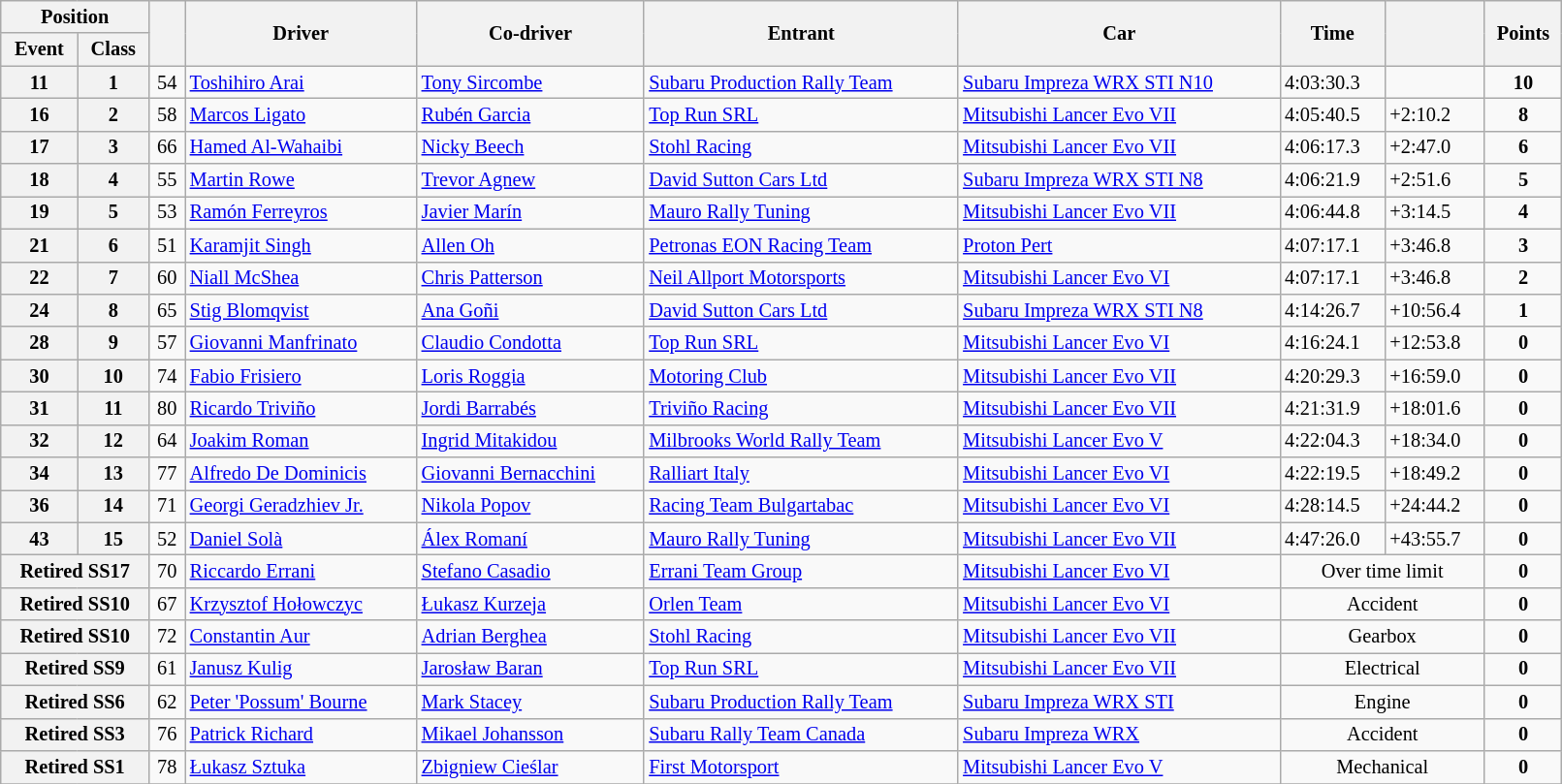<table class="wikitable" width=85% style="font-size: 85%;">
<tr>
<th colspan="2">Position</th>
<th rowspan="2"></th>
<th rowspan="2">Driver</th>
<th rowspan="2">Co-driver</th>
<th rowspan="2">Entrant</th>
<th rowspan="2">Car</th>
<th rowspan="2">Time</th>
<th rowspan="2"></th>
<th rowspan="2">Points</th>
</tr>
<tr>
<th>Event</th>
<th>Class</th>
</tr>
<tr>
<th>11</th>
<th>1</th>
<td align="center">54</td>
<td> <a href='#'>Toshihiro Arai</a></td>
<td> <a href='#'>Tony Sircombe</a></td>
<td> <a href='#'>Subaru Production Rally Team</a></td>
<td><a href='#'>Subaru Impreza WRX STI N10</a></td>
<td>4:03:30.3</td>
<td></td>
<td align="center"><strong>10</strong></td>
</tr>
<tr>
<th>16</th>
<th>2</th>
<td align="center">58</td>
<td> <a href='#'>Marcos Ligato</a></td>
<td> <a href='#'>Rubén Garcia</a></td>
<td> <a href='#'>Top Run SRL</a></td>
<td><a href='#'>Mitsubishi Lancer Evo VII</a></td>
<td>4:05:40.5</td>
<td>+2:10.2</td>
<td align="center"><strong>8</strong></td>
</tr>
<tr>
<th>17</th>
<th>3</th>
<td align="center">66</td>
<td> <a href='#'>Hamed Al-Wahaibi</a></td>
<td> <a href='#'>Nicky Beech</a></td>
<td> <a href='#'>Stohl Racing</a></td>
<td><a href='#'>Mitsubishi Lancer Evo VII</a></td>
<td>4:06:17.3</td>
<td>+2:47.0</td>
<td align="center"><strong>6</strong></td>
</tr>
<tr>
<th>18</th>
<th>4</th>
<td align="center">55</td>
<td> <a href='#'>Martin Rowe</a></td>
<td> <a href='#'>Trevor Agnew</a></td>
<td> <a href='#'>David Sutton Cars Ltd</a></td>
<td><a href='#'>Subaru Impreza WRX STI N8</a></td>
<td>4:06:21.9</td>
<td>+2:51.6</td>
<td align="center"><strong>5</strong></td>
</tr>
<tr>
<th>19</th>
<th>5</th>
<td align="center">53</td>
<td> <a href='#'>Ramón Ferreyros</a></td>
<td> <a href='#'>Javier Marín</a></td>
<td> <a href='#'>Mauro Rally Tuning</a></td>
<td><a href='#'>Mitsubishi Lancer Evo VII</a></td>
<td>4:06:44.8</td>
<td>+3:14.5</td>
<td align="center"><strong>4</strong></td>
</tr>
<tr>
<th>21</th>
<th>6</th>
<td align="center">51</td>
<td> <a href='#'>Karamjit Singh</a></td>
<td> <a href='#'>Allen Oh</a></td>
<td> <a href='#'>Petronas EON Racing Team</a></td>
<td><a href='#'>Proton Pert</a></td>
<td>4:07:17.1</td>
<td>+3:46.8</td>
<td align="center"><strong>3</strong></td>
</tr>
<tr>
<th>22</th>
<th>7</th>
<td align="center">60</td>
<td> <a href='#'>Niall McShea</a></td>
<td> <a href='#'>Chris Patterson</a></td>
<td> <a href='#'>Neil Allport Motorsports</a></td>
<td><a href='#'>Mitsubishi Lancer Evo VI</a></td>
<td>4:07:17.1</td>
<td>+3:46.8</td>
<td align="center"><strong>2</strong></td>
</tr>
<tr>
<th>24</th>
<th>8</th>
<td align="center">65</td>
<td> <a href='#'>Stig Blomqvist</a></td>
<td> <a href='#'>Ana Goñi</a></td>
<td> <a href='#'>David Sutton Cars Ltd</a></td>
<td><a href='#'>Subaru Impreza WRX STI N8</a></td>
<td>4:14:26.7</td>
<td>+10:56.4</td>
<td align="center"><strong>1</strong></td>
</tr>
<tr>
<th>28</th>
<th>9</th>
<td align="center">57</td>
<td> <a href='#'>Giovanni Manfrinato</a></td>
<td> <a href='#'>Claudio Condotta</a></td>
<td> <a href='#'>Top Run SRL</a></td>
<td><a href='#'>Mitsubishi Lancer Evo VI</a></td>
<td>4:16:24.1</td>
<td>+12:53.8</td>
<td align="center"><strong>0</strong></td>
</tr>
<tr>
<th>30</th>
<th>10</th>
<td align="center">74</td>
<td> <a href='#'>Fabio Frisiero</a></td>
<td> <a href='#'>Loris Roggia</a></td>
<td> <a href='#'>Motoring Club</a></td>
<td><a href='#'>Mitsubishi Lancer Evo VII</a></td>
<td>4:20:29.3</td>
<td>+16:59.0</td>
<td align="center"><strong>0</strong></td>
</tr>
<tr>
<th>31</th>
<th>11</th>
<td align="center">80</td>
<td> <a href='#'>Ricardo Triviño</a></td>
<td> <a href='#'>Jordi Barrabés</a></td>
<td> <a href='#'>Triviño Racing</a></td>
<td><a href='#'>Mitsubishi Lancer Evo VII</a></td>
<td>4:21:31.9</td>
<td>+18:01.6</td>
<td align="center"><strong>0</strong></td>
</tr>
<tr>
<th>32</th>
<th>12</th>
<td align="center">64</td>
<td> <a href='#'>Joakim Roman</a></td>
<td> <a href='#'>Ingrid Mitakidou</a></td>
<td> <a href='#'>Milbrooks World Rally Team</a></td>
<td><a href='#'>Mitsubishi Lancer Evo V</a></td>
<td>4:22:04.3</td>
<td>+18:34.0</td>
<td align="center"><strong>0</strong></td>
</tr>
<tr>
<th>34</th>
<th>13</th>
<td align="center">77</td>
<td> <a href='#'>Alfredo De Dominicis</a></td>
<td> <a href='#'>Giovanni Bernacchini</a></td>
<td> <a href='#'>Ralliart Italy</a></td>
<td><a href='#'>Mitsubishi Lancer Evo VI</a></td>
<td>4:22:19.5</td>
<td>+18:49.2</td>
<td align="center"><strong>0</strong></td>
</tr>
<tr>
<th>36</th>
<th>14</th>
<td align="center">71</td>
<td> <a href='#'>Georgi Geradzhiev Jr.</a></td>
<td> <a href='#'>Nikola Popov</a></td>
<td> <a href='#'>Racing Team Bulgartabac</a></td>
<td><a href='#'>Mitsubishi Lancer Evo VI</a></td>
<td>4:28:14.5</td>
<td>+24:44.2</td>
<td align="center"><strong>0</strong></td>
</tr>
<tr>
<th>43</th>
<th>15</th>
<td align="center">52</td>
<td> <a href='#'>Daniel Solà</a></td>
<td> <a href='#'>Álex Romaní</a></td>
<td> <a href='#'>Mauro Rally Tuning</a></td>
<td><a href='#'>Mitsubishi Lancer Evo VII</a></td>
<td>4:47:26.0</td>
<td>+43:55.7</td>
<td align="center"><strong>0</strong></td>
</tr>
<tr>
<th colspan="2">Retired SS17</th>
<td align="center">70</td>
<td> <a href='#'>Riccardo Errani</a></td>
<td> <a href='#'>Stefano Casadio</a></td>
<td> <a href='#'>Errani Team Group</a></td>
<td><a href='#'>Mitsubishi Lancer Evo VI</a></td>
<td align="center" colspan="2">Over time limit</td>
<td align="center"><strong>0</strong></td>
</tr>
<tr>
<th colspan="2">Retired SS10</th>
<td align="center">67</td>
<td> <a href='#'>Krzysztof Hołowczyc</a></td>
<td> <a href='#'>Łukasz Kurzeja</a></td>
<td> <a href='#'>Orlen Team</a></td>
<td><a href='#'>Mitsubishi Lancer Evo VI</a></td>
<td align="center" colspan="2">Accident</td>
<td align="center"><strong>0</strong></td>
</tr>
<tr>
<th colspan="2">Retired SS10</th>
<td align="center">72</td>
<td> <a href='#'>Constantin Aur</a></td>
<td> <a href='#'>Adrian Berghea</a></td>
<td> <a href='#'>Stohl Racing</a></td>
<td><a href='#'>Mitsubishi Lancer Evo VII</a></td>
<td align="center" colspan="2">Gearbox</td>
<td align="center"><strong>0</strong></td>
</tr>
<tr>
<th colspan="2">Retired SS9</th>
<td align="center">61</td>
<td> <a href='#'>Janusz Kulig</a></td>
<td> <a href='#'>Jarosław Baran</a></td>
<td> <a href='#'>Top Run SRL</a></td>
<td><a href='#'>Mitsubishi Lancer Evo VII</a></td>
<td align="center" colspan="2">Electrical</td>
<td align="center"><strong>0</strong></td>
</tr>
<tr>
<th colspan="2">Retired SS6</th>
<td align="center">62</td>
<td> <a href='#'>Peter 'Possum' Bourne</a></td>
<td> <a href='#'>Mark Stacey</a></td>
<td> <a href='#'>Subaru Production Rally Team</a></td>
<td><a href='#'>Subaru Impreza WRX STI</a></td>
<td align="center" colspan="2">Engine</td>
<td align="center"><strong>0</strong></td>
</tr>
<tr>
<th colspan="2">Retired SS3</th>
<td align="center">76</td>
<td> <a href='#'>Patrick Richard</a></td>
<td> <a href='#'>Mikael Johansson</a></td>
<td> <a href='#'>Subaru Rally Team Canada</a></td>
<td><a href='#'>Subaru Impreza WRX</a></td>
<td align="center" colspan="2">Accident</td>
<td align="center"><strong>0</strong></td>
</tr>
<tr>
<th colspan="2">Retired SS1</th>
<td align="center">78</td>
<td> <a href='#'>Łukasz Sztuka</a></td>
<td> <a href='#'>Zbigniew Cieślar</a></td>
<td> <a href='#'>First Motorsport</a></td>
<td><a href='#'>Mitsubishi Lancer Evo V</a></td>
<td align="center" colspan="2">Mechanical</td>
<td align="center"><strong>0</strong></td>
</tr>
<tr>
</tr>
</table>
